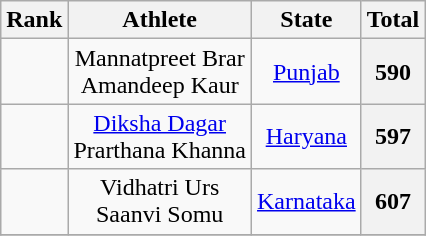<table class="wikitable sortable" style="text-align:center">
<tr>
<th>Rank</th>
<th>Athlete</th>
<th>State</th>
<th>Total</th>
</tr>
<tr>
<td></td>
<td>Mannatpreet Brar<br>Amandeep Kaur</td>
<td> <a href='#'>Punjab</a></td>
<th>590</th>
</tr>
<tr>
<td></td>
<td><a href='#'>Diksha Dagar</a><br>Prarthana Khanna</td>
<td> <a href='#'>Haryana</a></td>
<th>597</th>
</tr>
<tr>
<td></td>
<td>Vidhatri Urs<br>Saanvi Somu</td>
<td> <a href='#'>Karnataka</a></td>
<th>607</th>
</tr>
<tr>
</tr>
</table>
